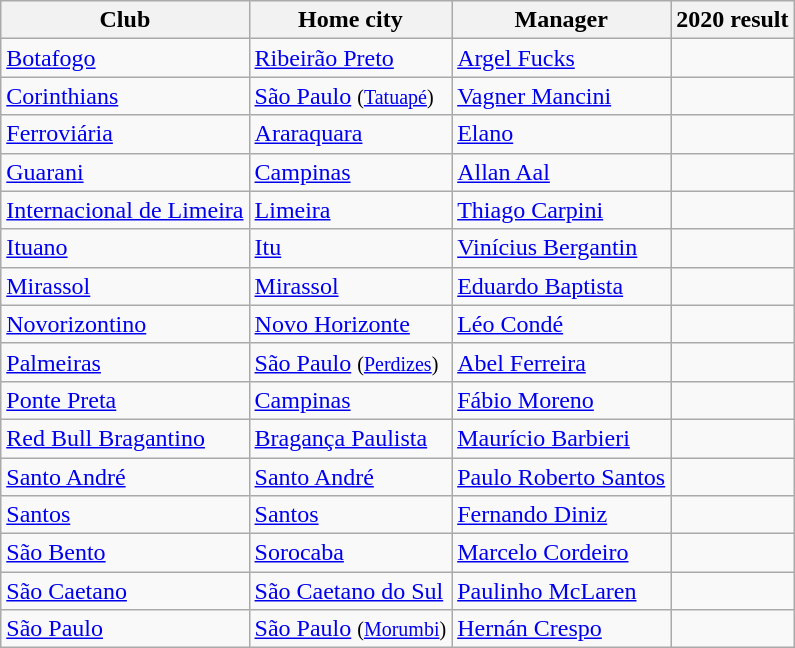<table class="wikitable sortable">
<tr>
<th>Club</th>
<th>Home city</th>
<th>Manager</th>
<th>2020 result</th>
</tr>
<tr>
<td><a href='#'>Botafogo</a></td>
<td><a href='#'>Ribeirão Preto</a></td>
<td> <a href='#'>Argel Fucks</a></td>
<td></td>
</tr>
<tr>
<td><a href='#'>Corinthians</a></td>
<td><a href='#'>São Paulo</a> <small>(<a href='#'>Tatuapé</a>)</small></td>
<td> <a href='#'>Vagner Mancini</a></td>
<td></td>
</tr>
<tr>
<td><a href='#'>Ferroviária</a></td>
<td><a href='#'>Araraquara</a></td>
<td> <a href='#'>Elano</a></td>
<td></td>
</tr>
<tr>
<td><a href='#'>Guarani</a></td>
<td><a href='#'>Campinas</a></td>
<td> <a href='#'>Allan Aal</a></td>
<td></td>
</tr>
<tr>
<td><a href='#'>Internacional de Limeira</a></td>
<td><a href='#'>Limeira</a></td>
<td> <a href='#'>Thiago Carpini</a></td>
<td></td>
</tr>
<tr>
<td><a href='#'>Ituano</a></td>
<td><a href='#'>Itu</a></td>
<td> <a href='#'>Vinícius Bergantin</a></td>
<td></td>
</tr>
<tr>
<td><a href='#'>Mirassol</a></td>
<td><a href='#'>Mirassol</a></td>
<td> <a href='#'>Eduardo Baptista</a></td>
<td></td>
</tr>
<tr>
<td><a href='#'>Novorizontino</a></td>
<td><a href='#'>Novo Horizonte</a></td>
<td> <a href='#'>Léo Condé</a></td>
<td></td>
</tr>
<tr>
<td><a href='#'>Palmeiras</a></td>
<td><a href='#'>São Paulo</a> <small>(<a href='#'>Perdizes</a>)</small></td>
<td> <a href='#'>Abel Ferreira</a></td>
<td></td>
</tr>
<tr>
<td><a href='#'>Ponte Preta</a></td>
<td><a href='#'>Campinas</a></td>
<td> <a href='#'>Fábio Moreno</a></td>
<td></td>
</tr>
<tr>
<td><a href='#'>Red Bull Bragantino</a></td>
<td><a href='#'>Bragança Paulista</a></td>
<td> <a href='#'>Maurício Barbieri</a></td>
<td></td>
</tr>
<tr>
<td><a href='#'>Santo André</a></td>
<td><a href='#'>Santo André</a></td>
<td> <a href='#'>Paulo Roberto Santos</a></td>
<td></td>
</tr>
<tr>
<td><a href='#'>Santos</a></td>
<td><a href='#'>Santos</a></td>
<td> <a href='#'>Fernando Diniz</a></td>
<td></td>
</tr>
<tr>
<td><a href='#'>São Bento</a></td>
<td><a href='#'>Sorocaba</a></td>
<td> <a href='#'>Marcelo Cordeiro</a></td>
<td></td>
</tr>
<tr>
<td><a href='#'>São Caetano</a></td>
<td><a href='#'>São Caetano do Sul</a></td>
<td> <a href='#'>Paulinho McLaren</a> </td>
<td></td>
</tr>
<tr>
<td><a href='#'>São Paulo</a></td>
<td><a href='#'>São Paulo</a> <small>(<a href='#'>Morumbi</a>)</small></td>
<td> <a href='#'>Hernán Crespo</a></td>
<td></td>
</tr>
</table>
